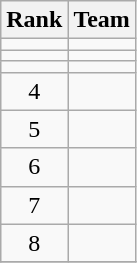<table class="wikitable">
<tr>
<th>Rank</th>
<th>Team</th>
</tr>
<tr>
<td align=center></td>
<td></td>
</tr>
<tr>
<td align=center></td>
<td></td>
</tr>
<tr>
<td align=center></td>
<td></td>
</tr>
<tr>
<td align=center>4</td>
<td></td>
</tr>
<tr>
<td align=center>5</td>
<td></td>
</tr>
<tr>
<td align=center>6</td>
<td></td>
</tr>
<tr>
<td align=center>7</td>
<td></td>
</tr>
<tr>
<td align=center>8</td>
<td></td>
</tr>
<tr>
</tr>
</table>
